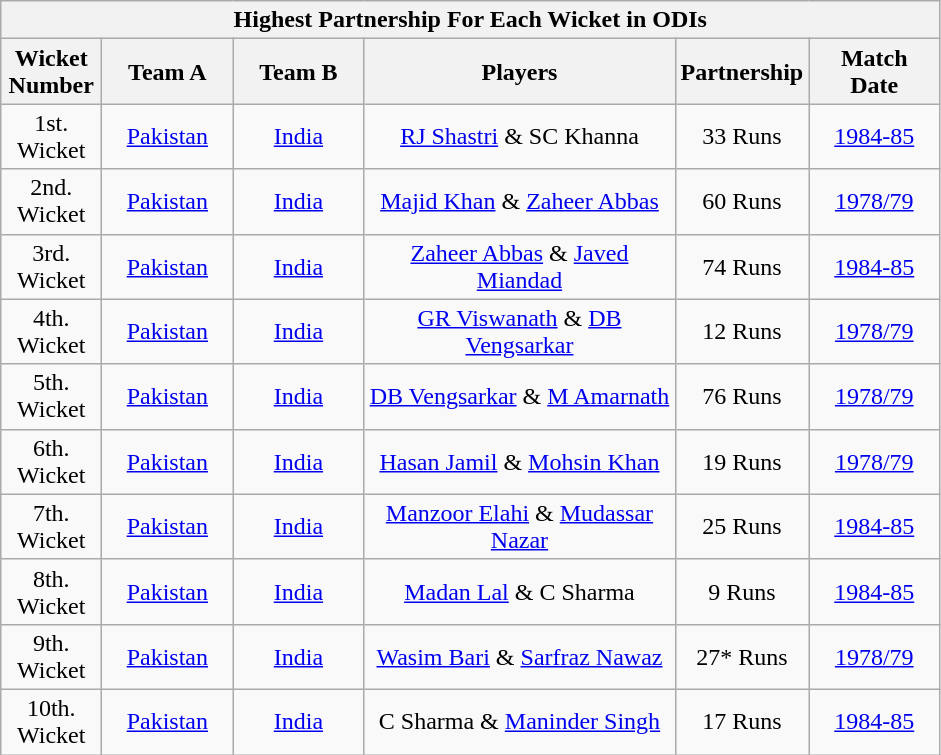<table class="wikitable plainrowheaders sortable" style="font-size:100%">
<tr>
<th colspan="7" rowspan="1">Highest Partnership For Each Wicket in ODIs</th>
</tr>
<tr>
<th scope="col" style="width:60px">Wicket Number</th>
<th scope="col" style="width:80px">Team A</th>
<th scope="col" style="width:80px">Team B</th>
<th scope="col" style="width:200px">Players</th>
<th scope="col" style="width:80px">Partnership</th>
<th scope="col" style="width:80px">Match Date</th>
</tr>
<tr>
<td align="center">1st. Wicket</td>
<td align="center"><a href='#'>Pakistan</a></td>
<td align="center"><a href='#'>India</a></td>
<td align="center"><a href='#'>RJ Shastri</a> & SC Khanna</td>
<td align="center">33 Runs</td>
<td align="center"><a href='#'>1984-85</a></td>
</tr>
<tr>
<td align="center">2nd. Wicket</td>
<td align="center"><a href='#'>Pakistan</a></td>
<td align="center"><a href='#'>India</a></td>
<td align="center"><a href='#'>Majid Khan</a> & <a href='#'>Zaheer Abbas</a></td>
<td align="center">60 Runs</td>
<td align="center"><a href='#'>1978/79</a></td>
</tr>
<tr>
<td align="center">3rd. Wicket</td>
<td align="center"><a href='#'>Pakistan</a></td>
<td align="center"><a href='#'>India</a></td>
<td align="center"><a href='#'>Zaheer Abbas</a> & <a href='#'>Javed Miandad</a></td>
<td align="center">74 Runs</td>
<td align="center"><a href='#'>1984-85</a></td>
</tr>
<tr>
<td align="center">4th. Wicket</td>
<td align="center"><a href='#'>Pakistan</a></td>
<td align="center"><a href='#'>India</a></td>
<td align="center"><a href='#'>GR Viswanath</a> & <a href='#'>DB Vengsarkar</a></td>
<td align="center">12 Runs</td>
<td align="center"><a href='#'>1978/79</a></td>
</tr>
<tr>
<td align="center">5th. Wicket</td>
<td align="center"><a href='#'>Pakistan</a></td>
<td align="center"><a href='#'>India</a></td>
<td align="center"><a href='#'>DB Vengsarkar</a> & <a href='#'>M Amarnath</a></td>
<td align="center">76 Runs</td>
<td align="center"><a href='#'>1978/79</a></td>
</tr>
<tr>
<td align="center">6th. Wicket</td>
<td align="center"><a href='#'>Pakistan</a></td>
<td align="center"><a href='#'>India</a></td>
<td align="center"><a href='#'>Hasan Jamil</a> & <a href='#'>Mohsin Khan</a></td>
<td align="center">19 Runs</td>
<td align="center"><a href='#'>1978/79</a></td>
</tr>
<tr>
<td align="center">7th. Wicket</td>
<td align="center"><a href='#'>Pakistan</a></td>
<td align="center"><a href='#'>India</a></td>
<td align="center"><a href='#'>Manzoor Elahi</a> & <a href='#'>Mudassar Nazar</a></td>
<td align="center">25 Runs</td>
<td align="center"><a href='#'>1984-85</a></td>
</tr>
<tr>
<td align="center">8th. Wicket</td>
<td align="center"><a href='#'>Pakistan</a></td>
<td align="center"><a href='#'>India</a></td>
<td align="center"><a href='#'>Madan Lal</a> & C Sharma</td>
<td align="center">9 Runs</td>
<td align="center"><a href='#'>1984-85</a></td>
</tr>
<tr>
<td align="center">9th. Wicket</td>
<td align="center"><a href='#'>Pakistan</a></td>
<td align="center"><a href='#'>India</a></td>
<td align="center"><a href='#'>Wasim Bari</a> & <a href='#'>Sarfraz Nawaz</a></td>
<td align="center">27* Runs</td>
<td align="center"><a href='#'>1978/79</a></td>
</tr>
<tr>
<td align="center">10th. Wicket</td>
<td align="center"><a href='#'>Pakistan</a></td>
<td align="center"><a href='#'>India</a></td>
<td align="center">C Sharma & <a href='#'>Maninder Singh</a></td>
<td align="center">17 Runs</td>
<td align="center"><a href='#'>1984-85</a></td>
</tr>
</table>
